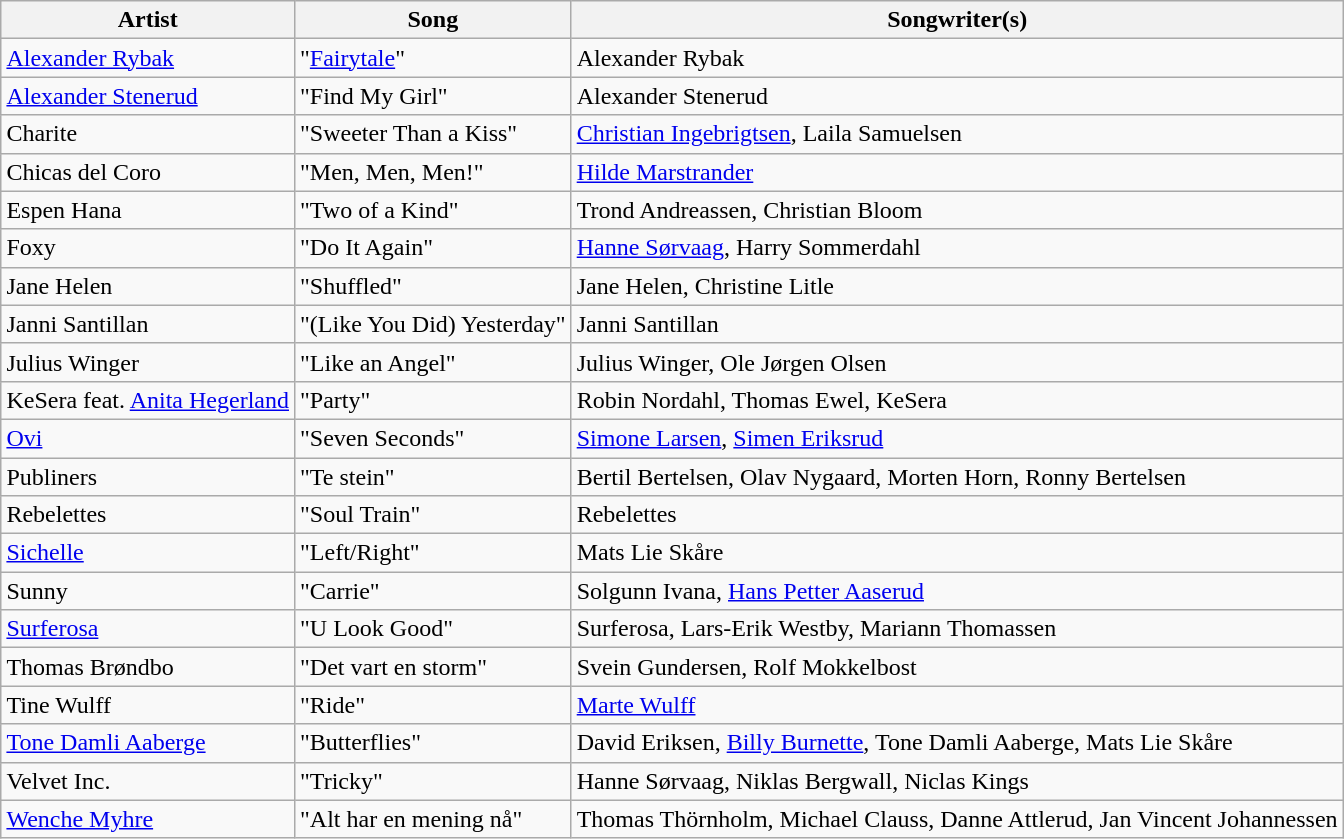<table class="sortable wikitable" style="margin: 1em auto 1em auto; text-align:left">
<tr>
<th>Artist</th>
<th>Song</th>
<th>Songwriter(s)</th>
</tr>
<tr>
<td><a href='#'>Alexander Rybak</a></td>
<td>"<a href='#'>Fairytale</a>"</td>
<td>Alexander Rybak</td>
</tr>
<tr>
<td><a href='#'>Alexander Stenerud</a></td>
<td>"Find My Girl"</td>
<td>Alexander Stenerud</td>
</tr>
<tr>
<td>Charite</td>
<td>"Sweeter Than a Kiss"</td>
<td><a href='#'>Christian Ingebrigtsen</a>, Laila Samuelsen</td>
</tr>
<tr>
<td>Chicas del Coro</td>
<td>"Men, Men, Men!"</td>
<td><a href='#'>Hilde Marstrander</a></td>
</tr>
<tr>
<td>Espen Hana</td>
<td>"Two of a Kind"</td>
<td>Trond Andreassen, Christian Bloom</td>
</tr>
<tr>
<td>Foxy</td>
<td>"Do It Again"</td>
<td><a href='#'>Hanne Sørvaag</a>, Harry Sommerdahl</td>
</tr>
<tr>
<td>Jane Helen</td>
<td>"Shuffled"</td>
<td>Jane Helen, Christine Litle</td>
</tr>
<tr>
<td>Janni Santillan</td>
<td>"(Like You Did) Yesterday"</td>
<td>Janni Santillan</td>
</tr>
<tr>
<td>Julius Winger</td>
<td>"Like an Angel"</td>
<td>Julius Winger, Ole Jørgen Olsen</td>
</tr>
<tr>
<td>KeSera feat. <a href='#'>Anita Hegerland</a></td>
<td>"Party"</td>
<td>Robin Nordahl, Thomas Ewel, KeSera</td>
</tr>
<tr>
<td><a href='#'>Ovi</a></td>
<td>"Seven Seconds"</td>
<td><a href='#'>Simone Larsen</a>, <a href='#'>Simen Eriksrud</a></td>
</tr>
<tr>
<td>Publiners</td>
<td>"Te stein"</td>
<td>Bertil Bertelsen, Olav Nygaard, Morten Horn, Ronny Bertelsen</td>
</tr>
<tr>
<td>Rebelettes</td>
<td>"Soul Train"</td>
<td>Rebelettes</td>
</tr>
<tr>
<td><a href='#'>Sichelle</a></td>
<td>"Left/Right"</td>
<td>Mats Lie Skåre</td>
</tr>
<tr>
<td>Sunny</td>
<td>"Carrie"</td>
<td>Solgunn Ivana, <a href='#'>Hans Petter Aaserud</a></td>
</tr>
<tr>
<td><a href='#'>Surferosa</a></td>
<td>"U Look Good"</td>
<td>Surferosa, Lars-Erik Westby, Mariann Thomassen</td>
</tr>
<tr>
<td>Thomas Brøndbo</td>
<td>"Det vart en storm"</td>
<td>Svein Gundersen, Rolf Mokkelbost</td>
</tr>
<tr>
<td>Tine Wulff</td>
<td>"Ride"</td>
<td><a href='#'>Marte Wulff</a></td>
</tr>
<tr>
<td><a href='#'>Tone Damli Aaberge</a></td>
<td>"Butterflies"</td>
<td>David Eriksen, <a href='#'>Billy Burnette</a>, Tone Damli Aaberge, Mats Lie Skåre</td>
</tr>
<tr>
<td>Velvet Inc.</td>
<td>"Tricky"</td>
<td>Hanne Sørvaag, Niklas Bergwall, Niclas Kings</td>
</tr>
<tr>
<td><a href='#'>Wenche Myhre</a></td>
<td>"Alt har en mening nå"</td>
<td>Thomas Thörnholm, Michael Clauss, Danne Attlerud, Jan Vincent Johannessen</td>
</tr>
</table>
